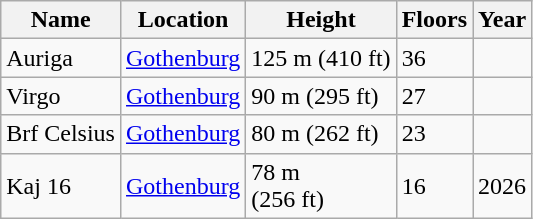<table class="wikitable sortable">
<tr>
<th>Name</th>
<th>Location</th>
<th>Height</th>
<th>Floors</th>
<th>Year</th>
</tr>
<tr>
<td>Auriga</td>
<td><a href='#'>Gothenburg</a></td>
<td>125 m (410 ft)</td>
<td>36</td>
<td></td>
</tr>
<tr>
<td>Virgo</td>
<td><a href='#'>Gothenburg</a></td>
<td>90 m (295 ft)</td>
<td>27</td>
<td></td>
</tr>
<tr>
<td>Brf Celsius</td>
<td><a href='#'>Gothenburg</a></td>
<td>80 m (262 ft)</td>
<td>23</td>
<td></td>
</tr>
<tr>
<td>Kaj 16</td>
<td><a href='#'>Gothenburg</a></td>
<td>78 m<br>(256 ft)</td>
<td>16</td>
<td>2026</td>
</tr>
</table>
